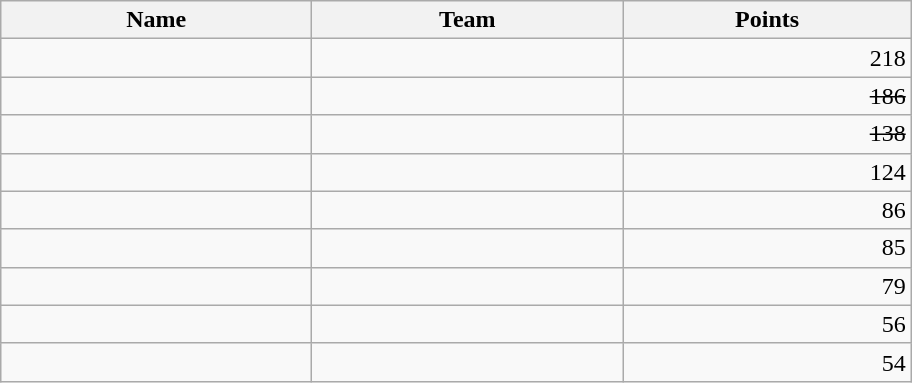<table class="wikitable" style="width:38em; margin-bottom:0px;">
<tr>
<th>Name</th>
<th>Team</th>
<th>Points</th>
</tr>
<tr>
<td style="width:200px;"></td>
<td style="width:200px;"></td>
<td style="text-align:right;">218</td>
</tr>
<tr>
<td><s></s></td>
<td><s></s></td>
<td style="text-align:right;"><s>186</s></td>
</tr>
<tr>
<td><s></s></td>
<td><s></s></td>
<td style="text-align:right;"><s>138</s></td>
</tr>
<tr>
<td></td>
<td></td>
<td style="text-align:right;">124</td>
</tr>
<tr>
<td></td>
<td></td>
<td style="text-align:right;">86</td>
</tr>
<tr>
<td></td>
<td></td>
<td style="text-align:right;">85</td>
</tr>
<tr>
<td></td>
<td></td>
<td style="text-align:right;">79</td>
</tr>
<tr>
<td></td>
<td></td>
<td style="text-align:right;">56</td>
</tr>
<tr>
<td></td>
<td></td>
<td style="text-align:right;">54</td>
</tr>
</table>
